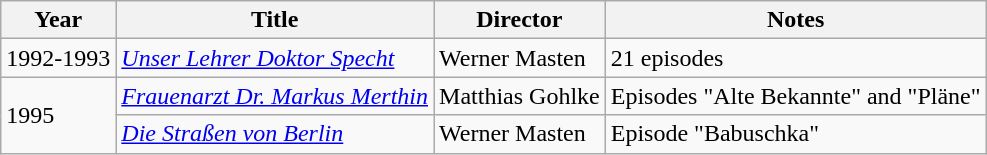<table class="wikitable">
<tr>
<th>Year</th>
<th>Title</th>
<th>Director</th>
<th>Notes</th>
</tr>
<tr>
<td>1992-1993</td>
<td><em><a href='#'>Unser Lehrer Doktor Specht</a></em></td>
<td>Werner Masten</td>
<td>21 episodes</td>
</tr>
<tr>
<td rowspan=2>1995</td>
<td><em><a href='#'>Frauenarzt Dr. Markus Merthin</a></em></td>
<td>Matthias Gohlke</td>
<td>Episodes "Alte Bekannte" and "Pläne"</td>
</tr>
<tr>
<td><em><a href='#'>Die Straßen von Berlin</a></em></td>
<td>Werner Masten</td>
<td>Episode "Babuschka"</td>
</tr>
</table>
